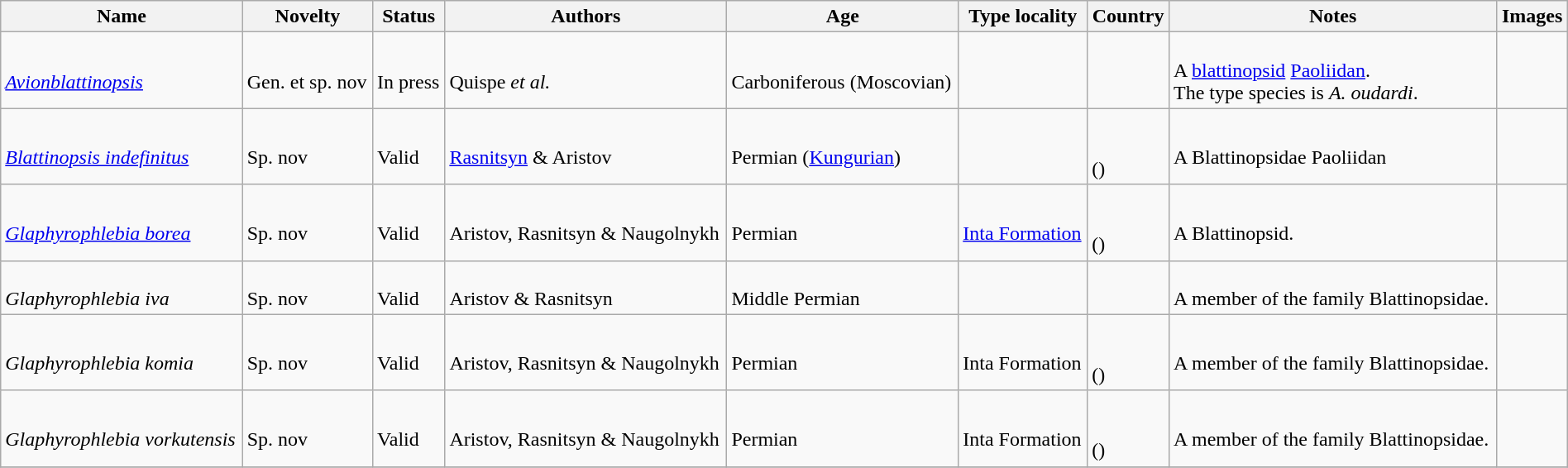<table class="wikitable sortable" align="center" width="100%">
<tr>
<th>Name</th>
<th>Novelty</th>
<th>Status</th>
<th>Authors</th>
<th>Age</th>
<th>Type locality</th>
<th>Country</th>
<th>Notes</th>
<th>Images</th>
</tr>
<tr>
<td><br><em><a href='#'>Avionblattinopsis</a></em></td>
<td><br>Gen. et sp. nov</td>
<td><br>In press</td>
<td><br>Quispe <em>et al.</em></td>
<td><br>Carboniferous (Moscovian)</td>
<td></td>
<td><br></td>
<td><br>A <a href='#'>blattinopsid</a> <a href='#'>Paoliidan</a>.<br> The type species is <em>A. oudardi</em>.</td>
<td></td>
</tr>
<tr>
<td><br><em><a href='#'>Blattinopsis indefinitus</a></em></td>
<td><br>Sp. nov</td>
<td><br>Valid</td>
<td><br><a href='#'>Rasnitsyn</a> & Aristov</td>
<td><br>Permian (<a href='#'>Kungurian</a>)</td>
<td></td>
<td><br><br>()</td>
<td><br>A Blattinopsidae Paoliidan</td>
<td></td>
</tr>
<tr>
<td><br><em><a href='#'>Glaphyrophlebia borea</a></em></td>
<td><br>Sp. nov</td>
<td><br>Valid</td>
<td><br>Aristov, Rasnitsyn & Naugolnykh</td>
<td><br>Permian</td>
<td><br><a href='#'>Inta Formation</a></td>
<td><br><br>()</td>
<td><br>A Blattinopsid.</td>
<td></td>
</tr>
<tr>
<td><br><em>Glaphyrophlebia iva</em></td>
<td><br>Sp. nov</td>
<td><br>Valid</td>
<td><br>Aristov & Rasnitsyn</td>
<td><br>Middle Permian</td>
<td></td>
<td><br></td>
<td><br>A member of the family Blattinopsidae.</td>
<td></td>
</tr>
<tr>
<td><br><em>Glaphyrophlebia komia</em></td>
<td><br>Sp. nov</td>
<td><br>Valid</td>
<td><br>Aristov, Rasnitsyn & Naugolnykh</td>
<td><br>Permian</td>
<td><br>Inta Formation</td>
<td><br><br>()</td>
<td><br>A member of the family Blattinopsidae.</td>
<td></td>
</tr>
<tr>
<td><br><em>Glaphyrophlebia vorkutensis</em></td>
<td><br>Sp. nov</td>
<td><br>Valid</td>
<td><br>Aristov, Rasnitsyn & Naugolnykh</td>
<td><br>Permian</td>
<td><br>Inta Formation</td>
<td><br><br>()</td>
<td><br>A member of the family Blattinopsidae.</td>
<td></td>
</tr>
<tr>
</tr>
</table>
